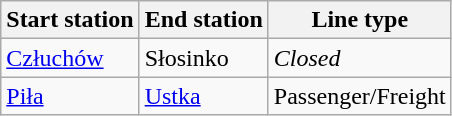<table class="wikitable">
<tr>
<th>Start station</th>
<th>End station</th>
<th>Line type</th>
</tr>
<tr>
<td><a href='#'>Człuchów</a></td>
<td>Słosinko</td>
<td><em>Closed</em></td>
</tr>
<tr>
<td><a href='#'>Piła</a></td>
<td><a href='#'>Ustka</a></td>
<td>Passenger/Freight</td>
</tr>
</table>
